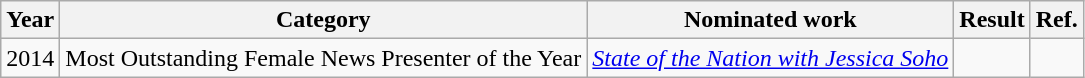<table class="wikitable plainrowheaders sortable">
<tr>
<th>Year</th>
<th>Category</th>
<th>Nominated work</th>
<th>Result</th>
<th>Ref.</th>
</tr>
<tr>
<td>2014</td>
<td>Most Outstanding Female News Presenter of the Year</td>
<td><em><a href='#'>State of the Nation with Jessica Soho</a></em></td>
<td></td>
<td></td>
</tr>
</table>
